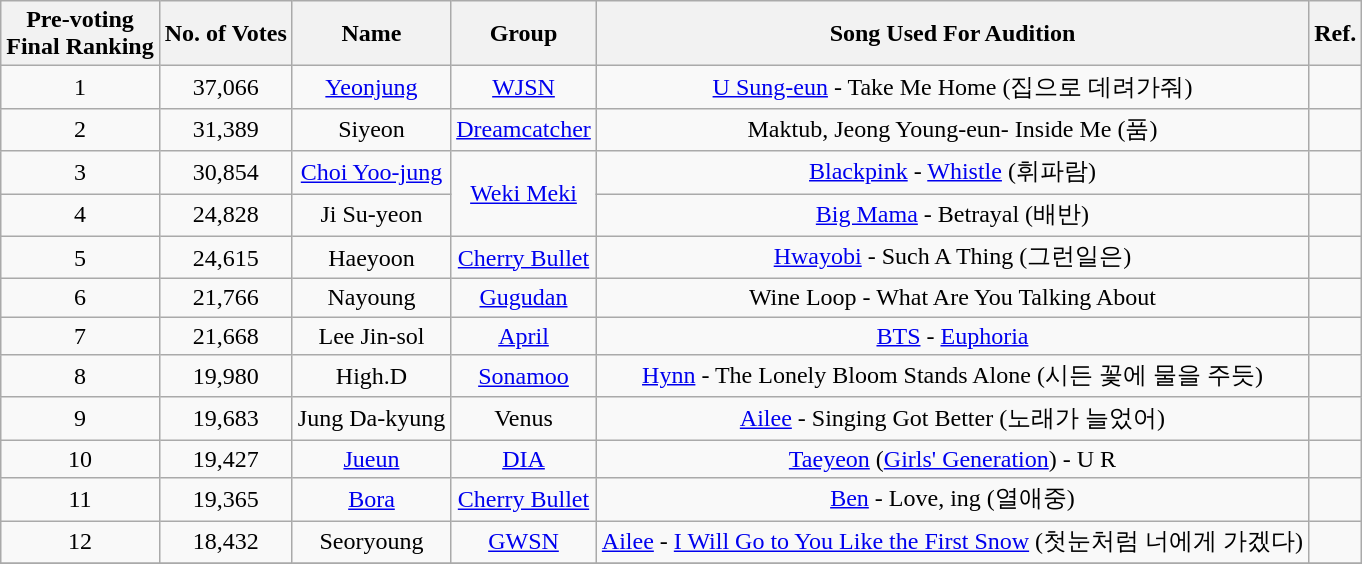<table class="wikitable" style="text-align:center">
<tr>
<th>Pre-voting<br>Final Ranking</th>
<th>No. of Votes</th>
<th>Name</th>
<th>Group</th>
<th>Song Used For Audition</th>
<th>Ref.</th>
</tr>
<tr>
<td>1</td>
<td>37,066</td>
<td><a href='#'>Yeonjung</a></td>
<td><a href='#'>WJSN</a></td>
<td><a href='#'>U Sung-eun</a> - Take Me Home (집으로 데려가줘)</td>
<td></td>
</tr>
<tr>
<td>2</td>
<td>31,389</td>
<td>Siyeon</td>
<td><a href='#'>Dreamcatcher</a></td>
<td>Maktub, Jeong Young-eun- Inside Me (품)</td>
<td></td>
</tr>
<tr>
<td>3</td>
<td>30,854</td>
<td><a href='#'>Choi Yoo-jung</a></td>
<td rowspan="2"><a href='#'>Weki Meki</a></td>
<td><a href='#'>Blackpink</a> - <a href='#'>Whistle</a> (휘파람)</td>
<td></td>
</tr>
<tr>
<td>4</td>
<td>24,828</td>
<td>Ji Su-yeon</td>
<td><a href='#'>Big Mama</a> - Betrayal (배반)</td>
<td></td>
</tr>
<tr>
<td>5</td>
<td>24,615</td>
<td>Haeyoon</td>
<td><a href='#'>Cherry Bullet</a></td>
<td><a href='#'>Hwayobi</a> - Such A Thing (그런일은)</td>
<td></td>
</tr>
<tr>
<td>6</td>
<td>21,766</td>
<td>Nayoung</td>
<td><a href='#'>Gugudan</a></td>
<td>Wine Loop - What Are You Talking About</td>
<td></td>
</tr>
<tr>
<td>7</td>
<td>21,668</td>
<td>Lee Jin-sol</td>
<td><a href='#'>April</a></td>
<td><a href='#'>BTS</a> - <a href='#'>Euphoria</a></td>
<td></td>
</tr>
<tr>
<td>8</td>
<td>19,980</td>
<td>High.D</td>
<td><a href='#'>Sonamoo</a></td>
<td><a href='#'>Hynn</a> - The Lonely Bloom Stands Alone (시든 꽃에 물을 주듯)</td>
<td></td>
</tr>
<tr>
<td>9</td>
<td>19,683</td>
<td>Jung Da-kyung</td>
<td>Venus</td>
<td><a href='#'>Ailee</a> - Singing Got Better (노래가 늘었어)</td>
<td></td>
</tr>
<tr>
<td>10</td>
<td>19,427</td>
<td><a href='#'>Jueun</a></td>
<td><a href='#'>DIA</a></td>
<td><a href='#'>Taeyeon</a> (<a href='#'>Girls' Generation</a>) - U R</td>
<td></td>
</tr>
<tr>
<td>11</td>
<td>19,365</td>
<td><a href='#'>Bora</a></td>
<td><a href='#'>Cherry Bullet</a></td>
<td><a href='#'>Ben</a> - Love, ing (열애중)</td>
<td></td>
</tr>
<tr>
<td>12</td>
<td>18,432</td>
<td>Seoryoung</td>
<td><a href='#'>GWSN</a></td>
<td><a href='#'>Ailee</a> - <a href='#'>I Will Go to You Like the First Snow</a> (첫눈처럼 너에게 가겠다)</td>
<td></td>
</tr>
<tr>
</tr>
</table>
